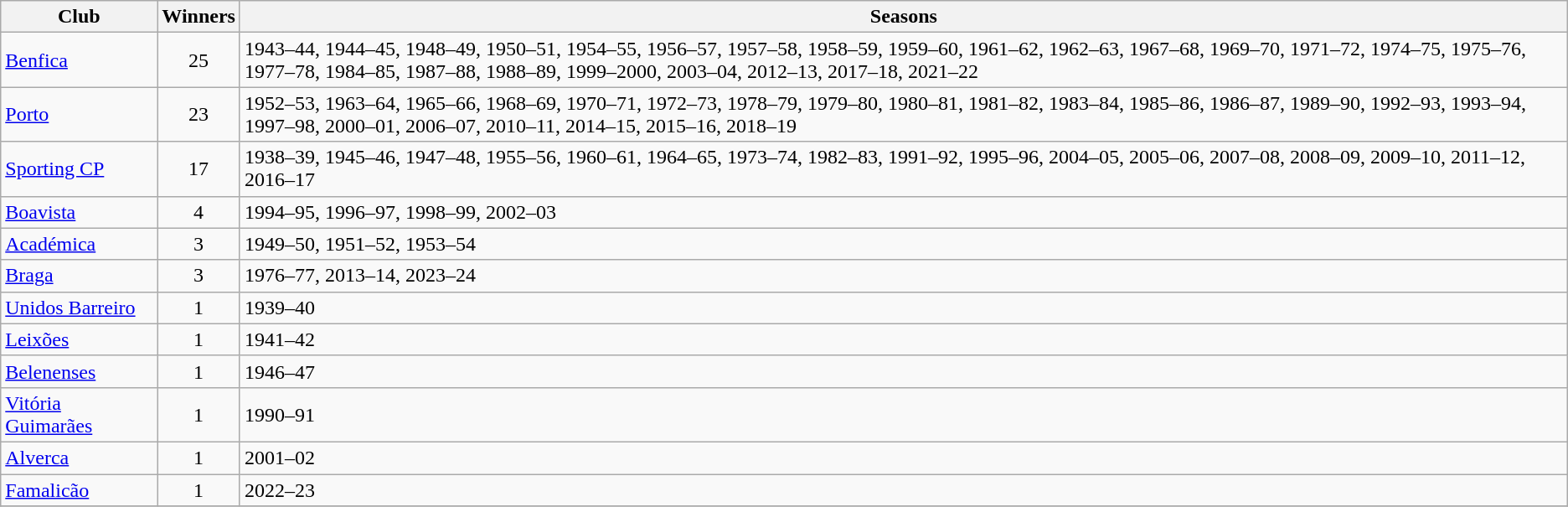<table class="wikitable" style="text-align:left;">
<tr>
<th width="10%">Club</th>
<th>Winners</th>
<th>Seasons</th>
</tr>
<tr>
<td><a href='#'>Benfica</a></td>
<td align="center">25</td>
<td>1943–44, 1944–45, 1948–49, 1950–51, 1954–55, 1956–57, 1957–58, 1958–59, 1959–60, 1961–62, 1962–63, 1967–68, 1969–70, 1971–72, 1974–75, 1975–76, 1977–78, 1984–85, 1987–88, 1988–89, 1999–2000, 2003–04, 2012–13, 2017–18, 2021–22</td>
</tr>
<tr>
<td><a href='#'>Porto</a></td>
<td align="center">23</td>
<td>1952–53, 1963–64, 1965–66, 1968–69, 1970–71, 1972–73, 1978–79, 1979–80, 1980–81, 1981–82, 1983–84, 1985–86, 1986–87, 1989–90, 1992–93, 1993–94, 1997–98, 2000–01, 2006–07, 2010–11, 2014–15, 2015–16, 2018–19</td>
</tr>
<tr>
<td><a href='#'>Sporting CP</a></td>
<td align="center">17</td>
<td>1938–39, 1945–46, 1947–48, 1955–56, 1960–61, 1964–65, 1973–74, 1982–83, 1991–92, 1995–96, 2004–05, 2005–06, 2007–08, 2008–09, 2009–10, 2011–12, 2016–17</td>
</tr>
<tr>
<td><a href='#'>Boavista</a></td>
<td align="center">4</td>
<td>1994–95, 1996–97, 1998–99, 2002–03</td>
</tr>
<tr>
<td><a href='#'>Académica</a></td>
<td align="center">3</td>
<td>1949–50, 1951–52, 1953–54</td>
</tr>
<tr>
<td><a href='#'>Braga</a></td>
<td align="center">3</td>
<td>1976–77, 2013–14, 2023–24</td>
</tr>
<tr>
<td><a href='#'>Unidos Barreiro</a></td>
<td align="center">1</td>
<td>1939–40</td>
</tr>
<tr>
<td><a href='#'>Leixões</a></td>
<td align="center">1</td>
<td>1941–42</td>
</tr>
<tr>
<td><a href='#'>Belenenses</a></td>
<td align="center">1</td>
<td>1946–47</td>
</tr>
<tr>
<td><a href='#'>Vitória Guimarães</a></td>
<td align="center">1</td>
<td>1990–91</td>
</tr>
<tr>
<td><a href='#'>Alverca</a></td>
<td align="center">1</td>
<td>2001–02</td>
</tr>
<tr>
<td><a href='#'>Famalicão</a></td>
<td align="center">1</td>
<td>2022–23</td>
</tr>
<tr>
</tr>
</table>
